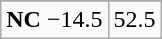<table class="wikitable">
<tr align="center">
</tr>
<tr align="center">
<td><strong>NC</strong> −14.5</td>
<td>52.5</td>
</tr>
</table>
